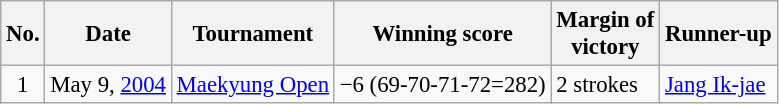<table class="wikitable" style="font-size:95%;">
<tr>
<th>No.</th>
<th>Date</th>
<th>Tournament</th>
<th>Winning score</th>
<th>Margin of<br>victory</th>
<th>Runner-up</th>
</tr>
<tr>
<td align=center>1</td>
<td align=right>May 9, <a href='#'>2004</a></td>
<td><a href='#'>Maekyung Open</a></td>
<td>−6 (69-70-71-72=282)</td>
<td>2 strokes</td>
<td> <a href='#'>Jang Ik-jae</a></td>
</tr>
</table>
